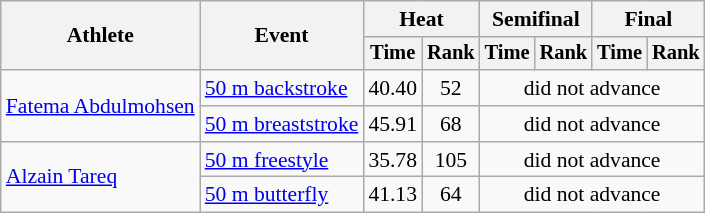<table class=wikitable style="font-size:90%">
<tr>
<th rowspan="2">Athlete</th>
<th rowspan="2">Event</th>
<th colspan="2">Heat</th>
<th colspan="2">Semifinal</th>
<th colspan="2">Final</th>
</tr>
<tr style="font-size:95%">
<th>Time</th>
<th>Rank</th>
<th>Time</th>
<th>Rank</th>
<th>Time</th>
<th>Rank</th>
</tr>
<tr align=center>
<td align=left rowspan=2><a href='#'>Fatema Abdulmohsen</a></td>
<td align=left><a href='#'>50 m backstroke</a></td>
<td>40.40</td>
<td>52</td>
<td colspan=4>did not advance</td>
</tr>
<tr align=center>
<td align=left><a href='#'>50 m breaststroke</a></td>
<td>45.91</td>
<td>68</td>
<td colspan=4>did not advance</td>
</tr>
<tr align=center>
<td align=left rowspan=2><a href='#'>Alzain Tareq</a></td>
<td align=left><a href='#'>50 m freestyle</a></td>
<td>35.78</td>
<td>105</td>
<td colspan=4>did not advance</td>
</tr>
<tr align=center>
<td align=left><a href='#'>50 m butterfly</a></td>
<td>41.13</td>
<td>64</td>
<td colspan=4>did not advance</td>
</tr>
</table>
